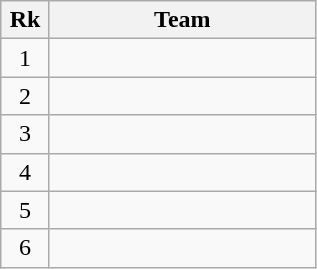<table class=wikitable style=text-align:center>
<tr>
<th width=25>Rk</th>
<th width=170>Team</th>
</tr>
<tr>
<td>1</td>
<td align=left></td>
</tr>
<tr>
<td>2</td>
<td align=left></td>
</tr>
<tr>
<td>3</td>
<td align=left></td>
</tr>
<tr>
<td>4</td>
<td align=left></td>
</tr>
<tr>
<td>5</td>
<td align=left></td>
</tr>
<tr>
<td>6</td>
<td align=left></td>
</tr>
</table>
